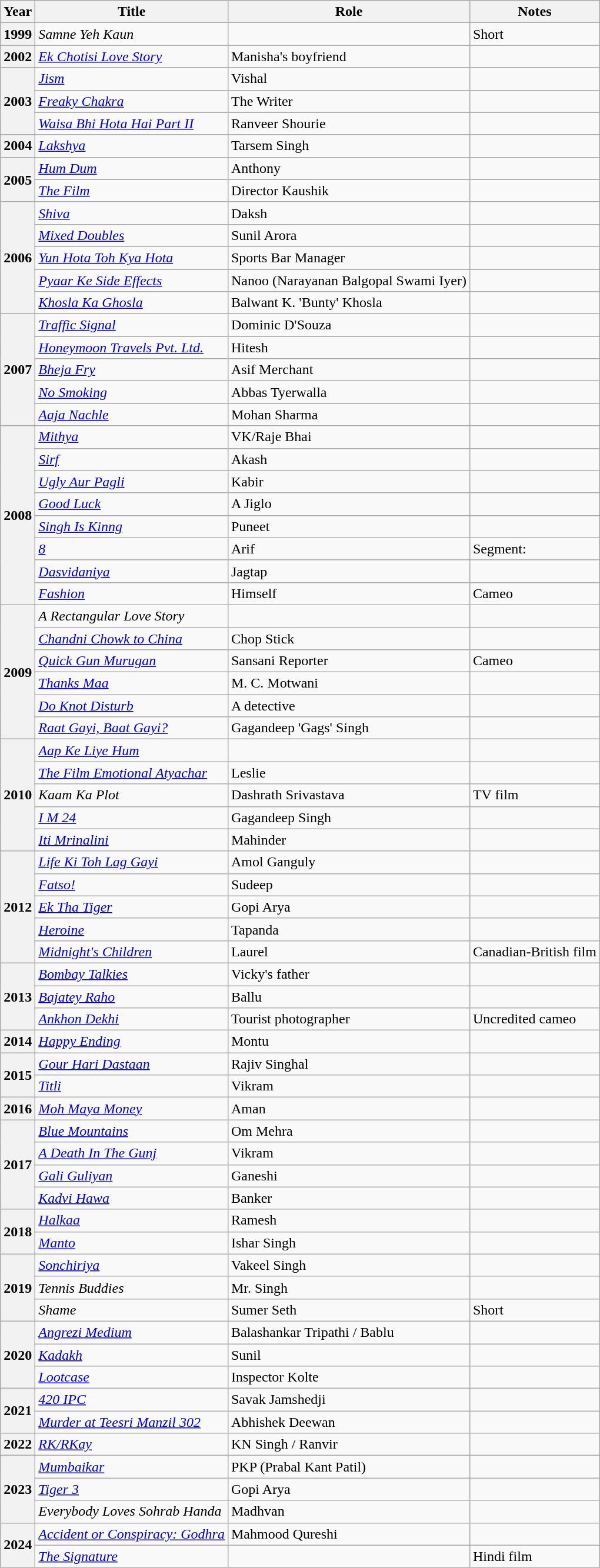<table class= "wikitable plainrowheaders sortable">
<tr>
<th>Year</th>
<th>Title</th>
<th>Role</th>
<th>Notes</th>
</tr>
<tr>
<th scope="row">1999</th>
<td><em>Samne Yeh Kaun</em></td>
<td></td>
<td>Short</td>
</tr>
<tr>
<th scope="row">2002</th>
<td><em><a href='#'>Ek Chotisi Love Story</a></em></td>
<td>Manisha's boyfriend</td>
<td></td>
</tr>
<tr>
<th scope="row" rowspan=3>2003</th>
<td><em><a href='#'>Jism</a></em></td>
<td>Vishal</td>
<td></td>
</tr>
<tr>
<td><em><a href='#'>Freaky Chakra</a></em></td>
<td>The Writer</td>
<td></td>
</tr>
<tr>
<td><em><a href='#'>Waisa Bhi Hota Hai Part II</a></em></td>
<td>Ranveer Shourie</td>
<td></td>
</tr>
<tr>
<th scope="row">2004</th>
<td><em><a href='#'>Lakshya</a></em></td>
<td>Tarsem Singh</td>
<td></td>
</tr>
<tr>
<th scope="row" rowspan="2">2005</th>
<td><em><a href='#'>Hum Dum</a></em></td>
<td>Anthony</td>
<td></td>
</tr>
<tr>
<td><em><a href='#'>The Film</a></em></td>
<td>Director Kaushik</td>
<td></td>
</tr>
<tr>
<th scope="row" rowspan=5>2006</th>
<td><em><a href='#'>Shiva</a></em></td>
<td>Daksh</td>
<td></td>
</tr>
<tr>
<td><em><a href='#'>Mixed Doubles</a></em></td>
<td>Sunil Arora</td>
<td></td>
</tr>
<tr>
<td><em><a href='#'>Yun Hota Toh Kya Hota</a></em></td>
<td>Sports Bar Manager</td>
<td></td>
</tr>
<tr>
<td><em><a href='#'>Pyaar Ke Side Effects</a></em></td>
<td>Nanoo (Narayanan Balgopal Swami Iyer)</td>
<td></td>
</tr>
<tr>
<td><em><a href='#'>Khosla Ka Ghosla</a></em></td>
<td>Balwant K. 'Bunty' Khosla</td>
<td></td>
</tr>
<tr>
<th scope="row" rowspan=5>2007</th>
<td><em><a href='#'>Traffic Signal</a></em></td>
<td>Dominic D'Souza</td>
<td></td>
</tr>
<tr>
<td><em><a href='#'>Honeymoon Travels Pvt. Ltd.</a></em></td>
<td>Hitesh</td>
<td></td>
</tr>
<tr>
<td><em><a href='#'>Bheja Fry</a></em></td>
<td>Asif Merchant</td>
<td></td>
</tr>
<tr>
<td><em><a href='#'>No Smoking</a></em></td>
<td>Abbas Tyerwalla</td>
<td></td>
</tr>
<tr>
<td><em><a href='#'>Aaja Nachle</a></em></td>
<td>Mohan Sharma</td>
<td></td>
</tr>
<tr>
<th scope="row" rowspan=8>2008</th>
<td><em><a href='#'>Mithya</a></em></td>
<td>VK/Raje Bhai</td>
<td></td>
</tr>
<tr>
<td><em><a href='#'>Sirf</a></em></td>
<td>Akash</td>
<td></td>
</tr>
<tr>
<td><em><a href='#'>Ugly Aur Pagli</a></em></td>
<td>Kabir</td>
<td></td>
</tr>
<tr>
<td><em><a href='#'>Good Luck</a></em></td>
<td>A Jiglo</td>
<td></td>
</tr>
<tr>
<td><em><a href='#'>Singh Is Kinng</a></em></td>
<td>Puneet</td>
<td></td>
</tr>
<tr>
<td><em><a href='#'>8</a></em></td>
<td>Arif</td>
<td>Segment: </td>
</tr>
<tr>
<td><em><a href='#'>Dasvidaniya</a></em></td>
<td>Jagtap</td>
<td></td>
</tr>
<tr>
<td><em><a href='#'>Fashion</a></em></td>
<td>Himself</td>
<td>Cameo</td>
</tr>
<tr>
<th scope="row" rowspan=6>2009</th>
<td><em>A Rectangular Love Story</em></td>
<td></td>
<td></td>
</tr>
<tr>
<td><em><a href='#'>Chandni Chowk to China</a></em></td>
<td>Chop Stick</td>
<td></td>
</tr>
<tr>
<td><em><a href='#'>Quick Gun Murugan</a></em></td>
<td>Sansani Reporter</td>
<td>Cameo</td>
</tr>
<tr>
<td><em><a href='#'>Thanks Maa</a></em></td>
<td>M. C. Motwani</td>
<td></td>
</tr>
<tr>
<td><em><a href='#'>Do Knot Disturb</a></em></td>
<td>A detective</td>
<td></td>
</tr>
<tr>
<td><em><a href='#'>Raat Gayi, Baat Gayi?</a></em></td>
<td>Gagandeep 'Gags' Singh</td>
<td></td>
</tr>
<tr>
<th scope="row" rowspan=5>2010</th>
<td><em><a href='#'>Aap Ke Liye Hum</a></em></td>
<td></td>
<td></td>
</tr>
<tr>
<td><em><a href='#'>The Film Emotional Atyachar</a></em></td>
<td>Leslie</td>
<td></td>
</tr>
<tr>
<td><em>Kaam Ka Plot</em></td>
<td>Dashrath Srivastava</td>
<td>TV film</td>
</tr>
<tr>
<td><em><a href='#'>I M 24</a></em></td>
<td>Gagandeep Singh</td>
<td></td>
</tr>
<tr>
<td><em><a href='#'>Iti Mrinalini</a></em></td>
<td>Mahinder</td>
<td></td>
</tr>
<tr>
<th scope="row" rowspan="5">2012</th>
<td><em><a href='#'>Life Ki Toh Lag Gayi</a></em></td>
<td>Amol Ganguly</td>
<td></td>
</tr>
<tr>
<td><em><a href='#'>Fatso!</a></em></td>
<td>Sudeep</td>
<td></td>
</tr>
<tr>
<td><em><a href='#'>Ek Tha Tiger</a></em></td>
<td>Gopi Arya</td>
<td></td>
</tr>
<tr>
<td><em><a href='#'>Heroine</a></em></td>
<td>Tapanda</td>
<td></td>
</tr>
<tr>
<td><em><a href='#'>Midnight's Children</a></em></td>
<td>Laurel</td>
<td>Canadian-British film</td>
</tr>
<tr>
<th scope="row" rowspan=3>2013</th>
<td><em><a href='#'>Bombay Talkies</a></em></td>
<td>Vicky's father</td>
<td></td>
</tr>
<tr>
<td><em><a href='#'>Bajatey Raho</a></em></td>
<td>Ballu</td>
<td></td>
</tr>
<tr>
<td><em><a href='#'>Ankhon Dekhi</a></em></td>
<td>Tourist photographer</td>
<td>Uncredited cameo</td>
</tr>
<tr>
<th scope="row">2014</th>
<td><a href='#'><em>Happy Ending</em></a></td>
<td>Montu</td>
<td></td>
</tr>
<tr>
<th scope="row" rowspan=2>2015</th>
<td><em><a href='#'>Gour Hari Dastaan</a></em></td>
<td>Rajiv Singhal</td>
<td></td>
</tr>
<tr>
<td><em><a href='#'>Titli</a></em></td>
<td>Vikram</td>
<td></td>
</tr>
<tr>
<th scope="row">2016</th>
<td><em><a href='#'>Moh Maya Money</a></em></td>
<td>Aman</td>
<td></td>
</tr>
<tr>
<th scope="row" rowspan="4">2017</th>
<td><em><a href='#'>Blue Mountains</a></em></td>
<td>Om Mehra</td>
<td></td>
</tr>
<tr>
<td><em><a href='#'>A Death In The Gunj</a></em></td>
<td>Vikram</td>
<td></td>
</tr>
<tr>
<td><em><a href='#'>Gali Guliyan</a></em></td>
<td>Ganeshi</td>
<td></td>
</tr>
<tr>
<td><em><a href='#'>Kadvi Hawa</a></em></td>
<td>Banker</td>
<td></td>
</tr>
<tr>
<th scope="row" rowspan=2>2018</th>
<td><em><a href='#'>Halkaa</a></em></td>
<td>Ramesh</td>
<td></td>
</tr>
<tr>
<td><em><a href='#'>Manto</a></em></td>
<td>Ishar Singh</td>
<td></td>
</tr>
<tr>
<th scope="row" rowspan=3>2019</th>
<td><em><a href='#'>Sonchiriya</a></em></td>
<td>Vakeel Singh</td>
<td></td>
</tr>
<tr>
<td><em>Tennis Buddies</em></td>
<td>Mr. Singh</td>
<td></td>
</tr>
<tr>
<td><em>Shame</em></td>
<td>Sumer Seth</td>
<td>Short</td>
</tr>
<tr>
<th scope="row" rowspan="3">2020</th>
<td><em><a href='#'>Angrezi Medium</a></em></td>
<td>Balashankar Tripathi / Bablu</td>
<td></td>
</tr>
<tr>
<td><em><a href='#'>Kadakh</a></em></td>
<td>Sunil</td>
<td></td>
</tr>
<tr>
<td><em><a href='#'>Lootcase</a></em></td>
<td Inspector Kolte>Inspector Kolte</td>
<td></td>
</tr>
<tr>
<th scope="row" rowspan=2>2021</th>
<td><em><a href='#'>420 IPC</a></em></td>
<td>Savak Jamshedji</td>
<td></td>
</tr>
<tr>
<td><em><a href='#'>Murder at Teesri Manzil 302</a></em></td>
<td>Abhishek Deewan</td>
<td></td>
</tr>
<tr>
<th scope="row">2022</th>
<td><em><a href='#'>RK/RKay</a></em></td>
<td>KN Singh / Ranvir</td>
<td></td>
</tr>
<tr>
<th scope="row" rowspan="3">2023</th>
<td><a href='#'><em>Mumbaikar</em></a></td>
<td>PKP (Prabal Kant Patil)</td>
<td></td>
</tr>
<tr>
<td><em><a href='#'>Tiger 3</a></em></td>
<td>Gopi Arya</td>
<td></td>
</tr>
<tr>
<td><em>Everybody Loves Sohrab Handa</em></td>
<td>Madhvan</td>
<td></td>
</tr>
<tr>
<th scope="row" rowspan=2>2024</th>
<td><em><a href='#'>Accident or Conspiracy: Godhra</a></em></td>
<td>Mahmood Qureshi</td>
<td></td>
</tr>
<tr>
<td><em><a href='#'>The Signature</a></em></td>
<td></td>
<td>Hindi film</td>
</tr>
</table>
